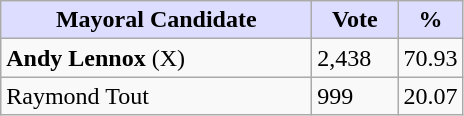<table class="wikitable">
<tr>
<th style="background:#ddf; width:200px;">Mayoral Candidate</th>
<th style="background:#ddf; width:50px;">Vote</th>
<th style="background:#ddf; width:30px;">%</th>
</tr>
<tr>
<td><strong>Andy Lennox</strong> (X)</td>
<td>2,438</td>
<td>70.93</td>
</tr>
<tr>
<td>Raymond Tout</td>
<td>999</td>
<td>20.07</td>
</tr>
</table>
